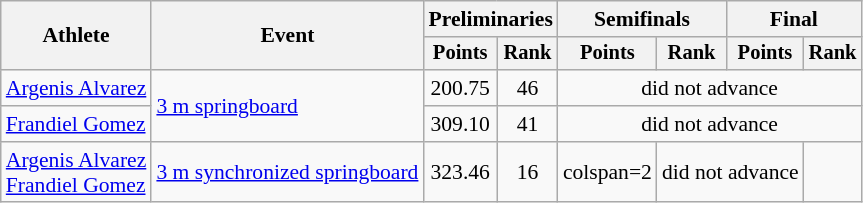<table class=wikitable style="font-size:90%;">
<tr>
<th rowspan="2">Athlete</th>
<th rowspan="2">Event</th>
<th colspan="2">Preliminaries</th>
<th colspan="2">Semifinals</th>
<th colspan="2">Final</th>
</tr>
<tr style="font-size:95%">
<th>Points</th>
<th>Rank</th>
<th>Points</th>
<th>Rank</th>
<th>Points</th>
<th>Rank</th>
</tr>
<tr align=center>
<td align=left><a href='#'>Argenis Alvarez</a></td>
<td align=left rowspan=2><a href='#'>3 m springboard</a></td>
<td>200.75</td>
<td>46</td>
<td colspan=4>did not advance</td>
</tr>
<tr align=center>
<td align=left><a href='#'>Frandiel Gomez</a></td>
<td>309.10</td>
<td>41</td>
<td colspan=4>did not advance</td>
</tr>
<tr align=center>
<td align=left><a href='#'>Argenis Alvarez</a><br><a href='#'>Frandiel Gomez</a></td>
<td align=left><a href='#'>3 m synchronized springboard</a></td>
<td>323.46</td>
<td>16</td>
<td>colspan=2 </td>
<td colspan=2>did not advance</td>
</tr>
</table>
